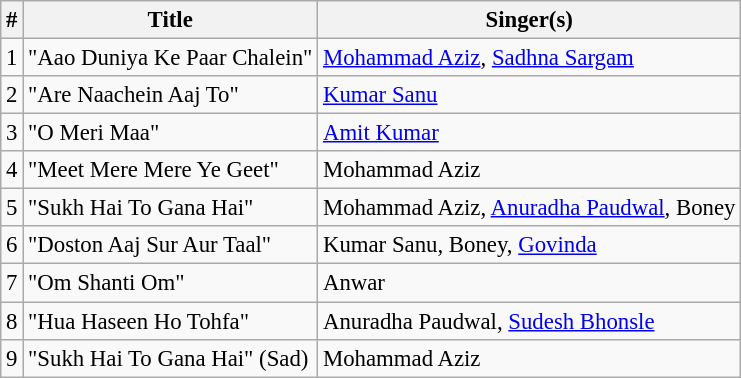<table class="wikitable" style="font-size:95%;">
<tr>
<th>#</th>
<th>Title</th>
<th>Singer(s)</th>
</tr>
<tr>
<td>1</td>
<td>"Aao Duniya Ke Paar Chalein"</td>
<td><a href='#'>Mohammad Aziz</a>, <a href='#'>Sadhna Sargam</a></td>
</tr>
<tr>
<td>2</td>
<td>"Are Naachein Aaj To"</td>
<td><a href='#'>Kumar Sanu</a></td>
</tr>
<tr>
<td>3</td>
<td>"O Meri Maa"</td>
<td><a href='#'>Amit Kumar</a></td>
</tr>
<tr>
<td>4</td>
<td>"Meet Mere Mere Ye Geet"</td>
<td>Mohammad Aziz</td>
</tr>
<tr>
<td>5</td>
<td>"Sukh Hai To Gana Hai"</td>
<td>Mohammad Aziz, <a href='#'>Anuradha Paudwal</a>, Boney</td>
</tr>
<tr>
<td>6</td>
<td>"Doston Aaj Sur Aur Taal"</td>
<td>Kumar Sanu, Boney, <a href='#'>Govinda</a></td>
</tr>
<tr>
<td>7</td>
<td>"Om Shanti Om"</td>
<td>Anwar</td>
</tr>
<tr>
<td>8</td>
<td>"Hua Haseen Ho Tohfa"</td>
<td>Anuradha Paudwal, <a href='#'>Sudesh Bhonsle</a></td>
</tr>
<tr>
<td>9</td>
<td>"Sukh Hai To Gana Hai"  (Sad)</td>
<td>Mohammad Aziz</td>
</tr>
</table>
